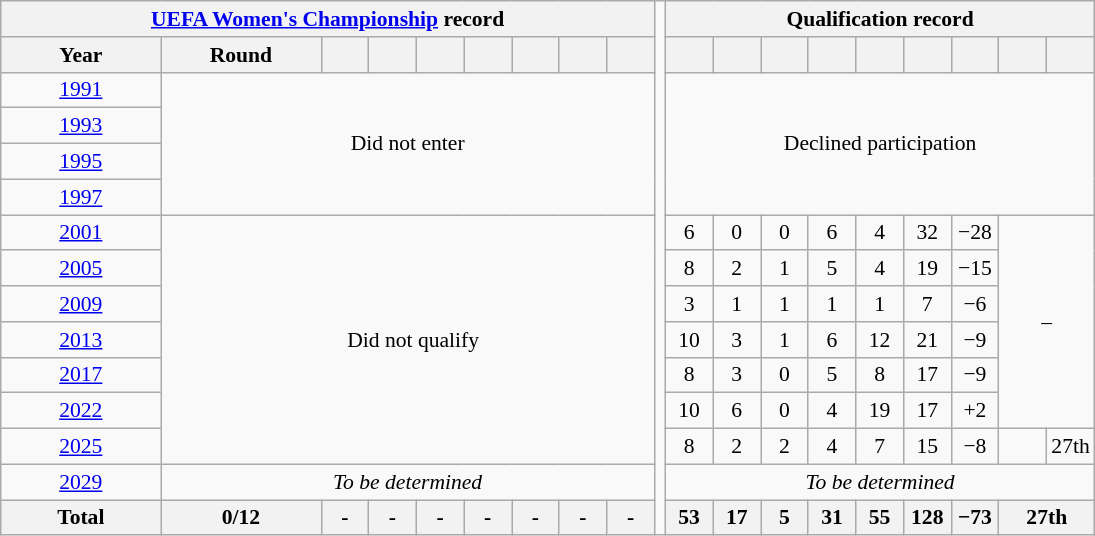<table class="wikitable" style="text-align: center; font-size: 90%;">
<tr>
<th colspan=9><a href='#'>UEFA Women's Championship</a> record</th>
<td width=1% rowspan=100></td>
<th colspan=9>Qualification record</th>
</tr>
<tr>
<th width=100>Year</th>
<th width=100>Round</th>
<th width=25></th>
<th width=25></th>
<th width=25></th>
<th width=25></th>
<th width=25></th>
<th width=25></th>
<th width=25><br></th>
<th width=25></th>
<th width=25></th>
<th width=25></th>
<th width=25></th>
<th width=25></th>
<th width=25></th>
<th width=25></th>
<th width=25></th>
<th width=25></th>
</tr>
<tr>
<td> <a href='#'>1991</a></td>
<td rowspan=4 colspan=8>Did not enter</td>
<td rowspan=4 colspan=9>Declined participation</td>
</tr>
<tr>
<td> <a href='#'>1993</a></td>
</tr>
<tr>
<td> <a href='#'>1995</a></td>
</tr>
<tr>
<td> <a href='#'>1997</a></td>
</tr>
<tr>
<td> <a href='#'>2001</a></td>
<td rowspan=7 colspan=9>Did not qualify</td>
<td>6</td>
<td>0</td>
<td>0</td>
<td>6</td>
<td>4</td>
<td>32</td>
<td>−28</td>
<td colspan=2 rowspan=6>–</td>
</tr>
<tr>
<td> <a href='#'>2005</a></td>
<td>8</td>
<td>2</td>
<td>1</td>
<td>5</td>
<td>4</td>
<td>19</td>
<td>−15</td>
</tr>
<tr>
<td> <a href='#'>2009</a></td>
<td>3</td>
<td>1</td>
<td>1</td>
<td>1</td>
<td>1</td>
<td>7</td>
<td>−6</td>
</tr>
<tr>
<td> <a href='#'>2013</a></td>
<td>10</td>
<td>3</td>
<td>1</td>
<td>6</td>
<td>12</td>
<td>21</td>
<td>−9</td>
</tr>
<tr>
<td> <a href='#'>2017</a></td>
<td>8</td>
<td>3</td>
<td>0</td>
<td>5</td>
<td>8</td>
<td>17</td>
<td>−9</td>
</tr>
<tr>
<td> <a href='#'>2022</a></td>
<td>10</td>
<td>6</td>
<td>0</td>
<td>4</td>
<td>19</td>
<td>17</td>
<td>+2</td>
</tr>
<tr>
<td> <a href='#'>2025</a></td>
<td>8</td>
<td>2</td>
<td>2</td>
<td>4</td>
<td>7</td>
<td>15</td>
<td>−8</td>
<td></td>
<td>27th</td>
</tr>
<tr>
<td><a href='#'>2029</a></td>
<td colspan=8><em>To be determined</em></td>
<td colspan=9><em>To be determined</em></td>
</tr>
<tr>
<th>Total</th>
<th>0/12</th>
<th>-</th>
<th>-</th>
<th>-</th>
<th>-</th>
<th>-</th>
<th>-</th>
<th>-</th>
<th>53</th>
<th>17</th>
<th>5</th>
<th>31</th>
<th>55</th>
<th>128</th>
<th>−73</th>
<th colspan=2>27th</th>
</tr>
</table>
